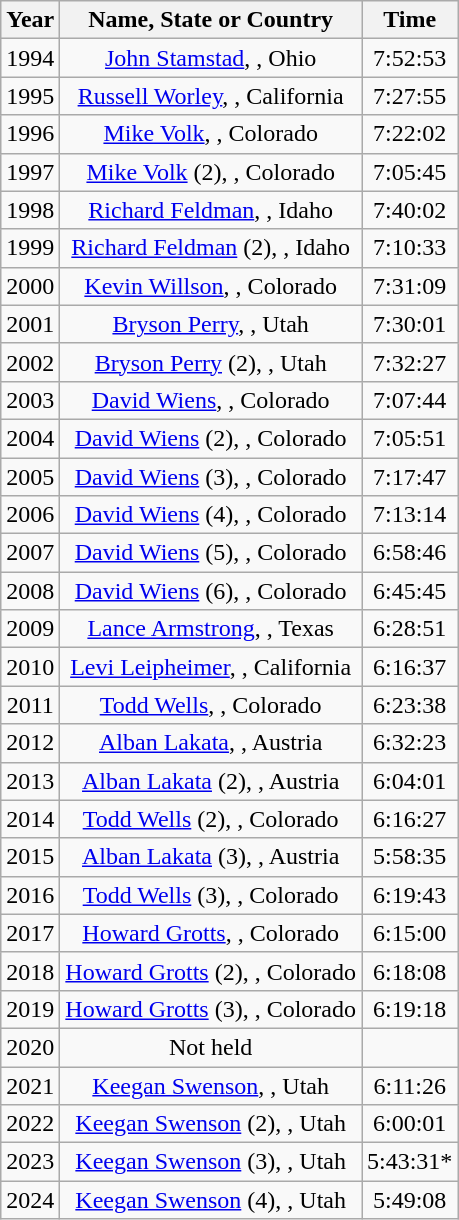<table class="wikitable sortable" style="text-align:center" cellpadding ="2">
<tr>
<th>Year</th>
<th>Name, State or Country</th>
<th>Time</th>
</tr>
<tr>
<td>1994</td>
<td><a href='#'>John Stamstad</a>, , Ohio</td>
<td>7:52:53</td>
</tr>
<tr>
<td>1995</td>
<td><a href='#'>Russell Worley</a>, , California</td>
<td>7:27:55</td>
</tr>
<tr>
<td>1996</td>
<td><a href='#'>Mike Volk</a>, , Colorado</td>
<td>7:22:02</td>
</tr>
<tr>
<td>1997</td>
<td><a href='#'>Mike Volk</a> (2), , Colorado</td>
<td>7:05:45</td>
</tr>
<tr>
<td>1998</td>
<td><a href='#'>Richard Feldman</a>, , Idaho</td>
<td>7:40:02</td>
</tr>
<tr>
<td>1999</td>
<td><a href='#'>Richard Feldman</a> (2), , Idaho</td>
<td>7:10:33</td>
</tr>
<tr>
<td>2000</td>
<td><a href='#'>Kevin Willson</a>, , Colorado</td>
<td>7:31:09</td>
</tr>
<tr>
<td>2001</td>
<td><a href='#'>Bryson Perry</a>, , Utah</td>
<td>7:30:01</td>
</tr>
<tr>
<td>2002</td>
<td><a href='#'>Bryson Perry</a> (2), , Utah</td>
<td>7:32:27</td>
</tr>
<tr>
<td>2003</td>
<td><a href='#'>David Wiens</a>, , Colorado</td>
<td>7:07:44</td>
</tr>
<tr>
<td>2004</td>
<td><a href='#'>David Wiens</a> (2), , Colorado</td>
<td>7:05:51</td>
</tr>
<tr>
<td>2005</td>
<td><a href='#'>David Wiens</a> (3), , Colorado</td>
<td>7:17:47</td>
</tr>
<tr>
<td>2006</td>
<td><a href='#'>David Wiens</a> (4), , Colorado</td>
<td>7:13:14</td>
</tr>
<tr>
<td>2007</td>
<td><a href='#'>David Wiens</a> (5), , Colorado</td>
<td>6:58:46</td>
</tr>
<tr>
<td>2008</td>
<td><a href='#'>David Wiens</a> (6), , Colorado</td>
<td>6:45:45</td>
</tr>
<tr>
<td>2009</td>
<td><a href='#'>Lance Armstrong</a>, , Texas</td>
<td>6:28:51</td>
</tr>
<tr>
<td>2010</td>
<td><a href='#'>Levi Leipheimer</a>, , California</td>
<td>6:16:37</td>
</tr>
<tr>
<td>2011</td>
<td><a href='#'>Todd Wells</a>, , Colorado</td>
<td>6:23:38</td>
</tr>
<tr>
<td>2012</td>
<td><a href='#'>Alban Lakata</a>, , Austria</td>
<td>6:32:23</td>
</tr>
<tr>
<td>2013</td>
<td><a href='#'>Alban Lakata</a> (2), , Austria</td>
<td>6:04:01</td>
</tr>
<tr>
<td>2014</td>
<td><a href='#'>Todd Wells</a> (2), , Colorado</td>
<td>6:16:27</td>
</tr>
<tr>
<td>2015</td>
<td><a href='#'>Alban Lakata</a> (3), , Austria</td>
<td>5:58:35</td>
</tr>
<tr>
<td>2016</td>
<td><a href='#'>Todd Wells</a> (3), , Colorado</td>
<td>6:19:43</td>
</tr>
<tr>
<td>2017</td>
<td><a href='#'>Howard Grotts</a>, , Colorado</td>
<td>6:15:00</td>
</tr>
<tr>
<td>2018</td>
<td><a href='#'>Howard Grotts</a> (2), , Colorado</td>
<td>6:18:08</td>
</tr>
<tr>
<td>2019</td>
<td><a href='#'>Howard Grotts</a> (3), , Colorado</td>
<td>6:19:18</td>
</tr>
<tr>
<td>2020</td>
<td>Not held</td>
<td></td>
</tr>
<tr>
<td>2021</td>
<td><a href='#'>Keegan Swenson</a>, , Utah</td>
<td>6:11:26</td>
</tr>
<tr>
<td>2022</td>
<td><a href='#'>Keegan Swenson</a> (2), , Utah</td>
<td>6:00:01</td>
</tr>
<tr>
<td>2023</td>
<td><a href='#'>Keegan Swenson</a> (3), , Utah</td>
<td>5:43:31*</td>
</tr>
<tr>
<td>2024</td>
<td><a href='#'>Keegan Swenson</a> (4), , Utah</td>
<td>5:49:08</td>
</tr>
</table>
